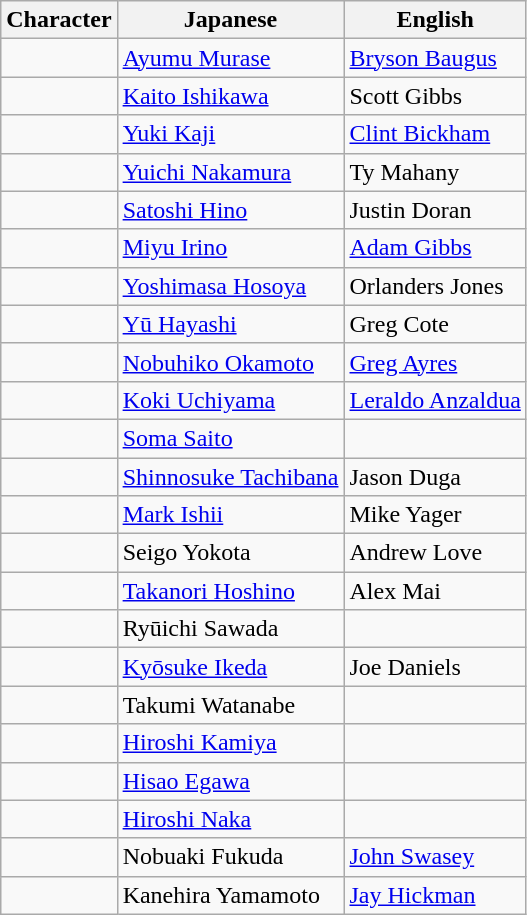<table class="wikitable sortable">
<tr>
<th scope="col">Character</th>
<th scope="col">Japanese</th>
<th>English</th>
</tr>
<tr>
<td scope="row"></td>
<td align="left"><a href='#'>Ayumu Murase</a></td>
<td><a href='#'>Bryson Baugus</a></td>
</tr>
<tr>
<td scope="row"></td>
<td align="left"><a href='#'>Kaito Ishikawa</a></td>
<td>Scott Gibbs</td>
</tr>
<tr>
<td scope="row"></td>
<td align="left"><a href='#'>Yuki Kaji</a></td>
<td><a href='#'>Clint Bickham</a></td>
</tr>
<tr>
<td scope="row"></td>
<td align="left"><a href='#'>Yuichi Nakamura</a></td>
<td>Ty Mahany</td>
</tr>
<tr>
<td scope="row"></td>
<td align="left"><a href='#'>Satoshi Hino</a></td>
<td>Justin Doran</td>
</tr>
<tr>
<td scope="row"></td>
<td align="left"><a href='#'>Miyu Irino</a></td>
<td><a href='#'>Adam Gibbs</a></td>
</tr>
<tr>
<td scope="row"></td>
<td align="left"><a href='#'>Yoshimasa Hosoya</a></td>
<td>Orlanders Jones</td>
</tr>
<tr>
<td scope="row"></td>
<td align="left"><a href='#'>Yū Hayashi</a></td>
<td>Greg Cote</td>
</tr>
<tr>
<td scope="row"></td>
<td align="left"><a href='#'>Nobuhiko Okamoto</a></td>
<td><a href='#'>Greg Ayres</a></td>
</tr>
<tr>
<td scope="row"></td>
<td align="left"><a href='#'>Koki Uchiyama</a></td>
<td><a href='#'>Leraldo Anzaldua</a></td>
</tr>
<tr>
<td scope="row"></td>
<td align="left"><a href='#'>Soma Saito</a></td>
<td></td>
</tr>
<tr>
<td scope="row"></td>
<td align="left"><a href='#'>Shinnosuke Tachibana</a></td>
<td>Jason Duga</td>
</tr>
<tr>
<td scope="row"></td>
<td align="left"><a href='#'>Mark Ishii</a></td>
<td>Mike Yager</td>
</tr>
<tr>
<td scope="row"></td>
<td align="left">Seigo Yokota</td>
<td>Andrew Love</td>
</tr>
<tr>
<td scope="row"></td>
<td align="left"><a href='#'>Takanori Hoshino</a></td>
<td>Alex Mai</td>
</tr>
<tr>
<td scope="row"></td>
<td align="left">Ryūichi Sawada</td>
<td></td>
</tr>
<tr>
<td scope="row"></td>
<td align="left"><a href='#'>Kyōsuke Ikeda</a></td>
<td>Joe Daniels</td>
</tr>
<tr>
<td scope="row"></td>
<td align="left">Takumi Watanabe</td>
<td></td>
</tr>
<tr>
<td scope="row"></td>
<td align="left"><a href='#'>Hiroshi Kamiya</a></td>
<td></td>
</tr>
<tr>
<td scope="row"></td>
<td align="left"><a href='#'>Hisao Egawa</a></td>
<td></td>
</tr>
<tr>
<td scope="row"></td>
<td align="left"><a href='#'>Hiroshi Naka</a></td>
<td></td>
</tr>
<tr>
<td scope="row"></td>
<td align="left">Nobuaki Fukuda</td>
<td><a href='#'>John Swasey</a></td>
</tr>
<tr>
<td scope="row"></td>
<td align="left">Kanehira Yamamoto</td>
<td><a href='#'>Jay Hickman</a></td>
</tr>
</table>
